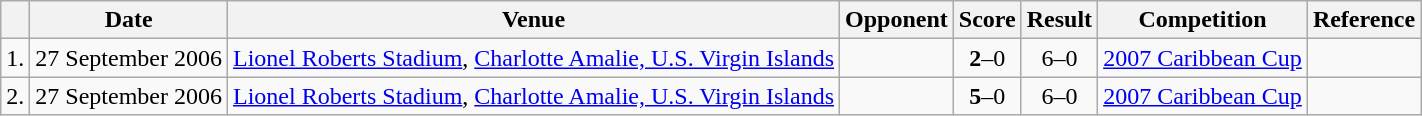<table class="wikitable">
<tr>
<th></th>
<th>Date</th>
<th>Venue</th>
<th>Opponent</th>
<th>Score</th>
<th>Result</th>
<th>Competition</th>
<th>Reference</th>
</tr>
<tr>
<td align="center">1.</td>
<td>27 September 2006</td>
<td><a href='#'>Lionel Roberts Stadium</a>, <a href='#'>Charlotte Amalie, U.S. Virgin Islands</a></td>
<td></td>
<td align="center"><strong>2</strong>–0</td>
<td align="center">6–0</td>
<td><a href='#'>2007 Caribbean Cup</a></td>
<td></td>
</tr>
<tr>
<td align="center">2.</td>
<td>27 September 2006</td>
<td><a href='#'>Lionel Roberts Stadium</a>, <a href='#'>Charlotte Amalie, U.S. Virgin Islands</a></td>
<td></td>
<td align="center"><strong>5</strong>–0</td>
<td align="center">6–0</td>
<td><a href='#'>2007 Caribbean Cup</a></td>
<td></td>
</tr>
</table>
